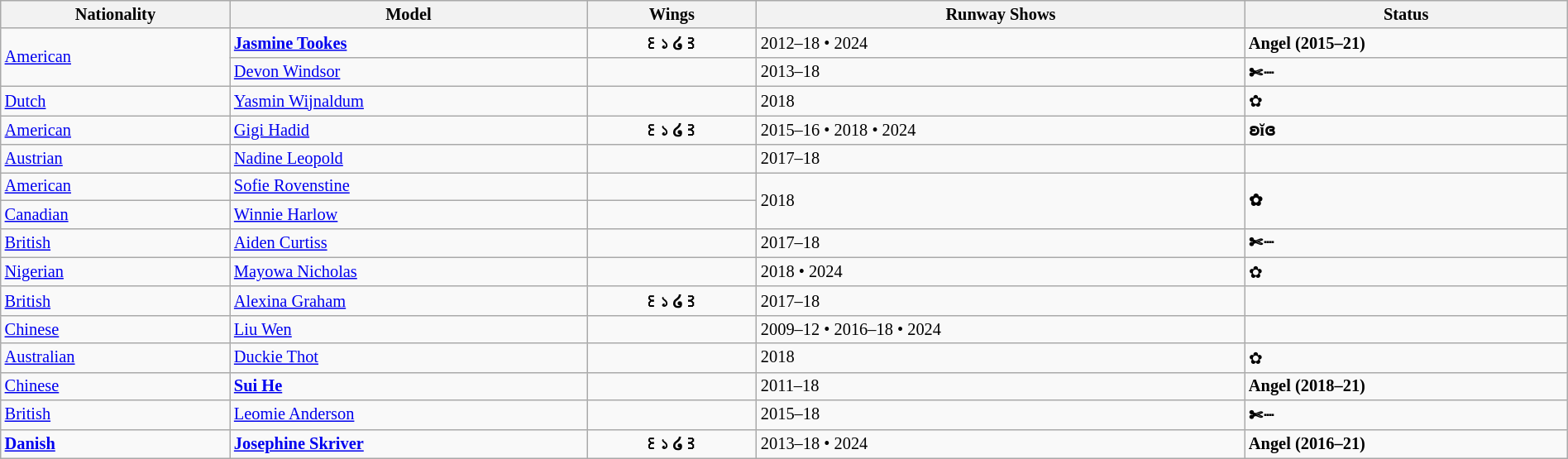<table class="sortable wikitable"  style="font-size:85%; width:100%;">
<tr>
<th>Nationality</th>
<th>Model</th>
<th>Wings</th>
<th>Runway Shows</th>
<th>Status</th>
</tr>
<tr>
<td rowspan="2"> <a href='#'>American</a></td>
<td><strong><a href='#'>Jasmine Tookes</a></strong></td>
<td align="center"><strong>꒰১ ໒꒱</strong></td>
<td>2012–18 • 2024</td>
<td><strong> Angel (2015–21)</strong></td>
</tr>
<tr>
<td><a href='#'>Devon Windsor</a></td>
<td></td>
<td>2013–18</td>
<td><strong>✄┈</strong></td>
</tr>
<tr>
<td> <a href='#'>Dutch</a></td>
<td><a href='#'>Yasmin Wijnaldum</a></td>
<td></td>
<td>2018</td>
<td>✿</td>
</tr>
<tr>
<td> <a href='#'>American</a></td>
<td><a href='#'>Gigi Hadid</a></td>
<td align="center"><strong>꒰১ ໒꒱</strong></td>
<td>2015–16 • 2018 • 2024</td>
<td><strong>ʚĭɞ</strong></td>
</tr>
<tr>
<td> <a href='#'>Austrian</a></td>
<td><a href='#'>Nadine Leopold</a></td>
<td></td>
<td>2017–18</td>
<td></td>
</tr>
<tr>
<td> <a href='#'>American</a></td>
<td><a href='#'>Sofie Rovenstine</a></td>
<td></td>
<td rowspan="2">2018</td>
<td rowspan="2"><strong>✿</strong></td>
</tr>
<tr>
<td> <a href='#'>Canadian</a></td>
<td><a href='#'>Winnie Harlow</a></td>
<td></td>
</tr>
<tr>
<td> <a href='#'>British</a></td>
<td><a href='#'>Aiden Curtiss</a></td>
<td></td>
<td>2017–18</td>
<td><strong>✄┈</strong></td>
</tr>
<tr>
<td> <a href='#'>Nigerian</a></td>
<td><a href='#'>Mayowa Nicholas</a></td>
<td></td>
<td>2018 • 2024</td>
<td>✿</td>
</tr>
<tr>
<td> <a href='#'>British</a></td>
<td><a href='#'>Alexina Graham</a></td>
<td align="center"><strong>꒰১ ໒꒱</strong></td>
<td>2017–18</td>
<td></td>
</tr>
<tr>
<td> <a href='#'>Chinese</a></td>
<td><a href='#'>Liu Wen</a></td>
<td></td>
<td>2009–12 • 2016–18 • 2024</td>
<td></td>
</tr>
<tr>
<td> <a href='#'>Australian</a></td>
<td><a href='#'>Duckie Thot</a></td>
<td></td>
<td>2018</td>
<td>✿</td>
</tr>
<tr>
<td> <a href='#'>Chinese</a></td>
<td><strong><a href='#'>Sui He</a></strong></td>
<td></td>
<td>2011–18</td>
<td><strong> Angel (2018–21)</strong></td>
</tr>
<tr>
<td> <a href='#'>British</a></td>
<td><a href='#'>Leomie Anderson</a></td>
<td></td>
<td>2015–18</td>
<td><strong>✄┈</strong></td>
</tr>
<tr>
<td><strong> <a href='#'>Danish</a></strong></td>
<td><strong><a href='#'>Josephine Skriver</a></strong></td>
<td align="center"><strong>꒰১ ໒꒱</strong></td>
<td>2013–18 • 2024</td>
<td><strong> Angel (2016–21)</strong></td>
</tr>
</table>
